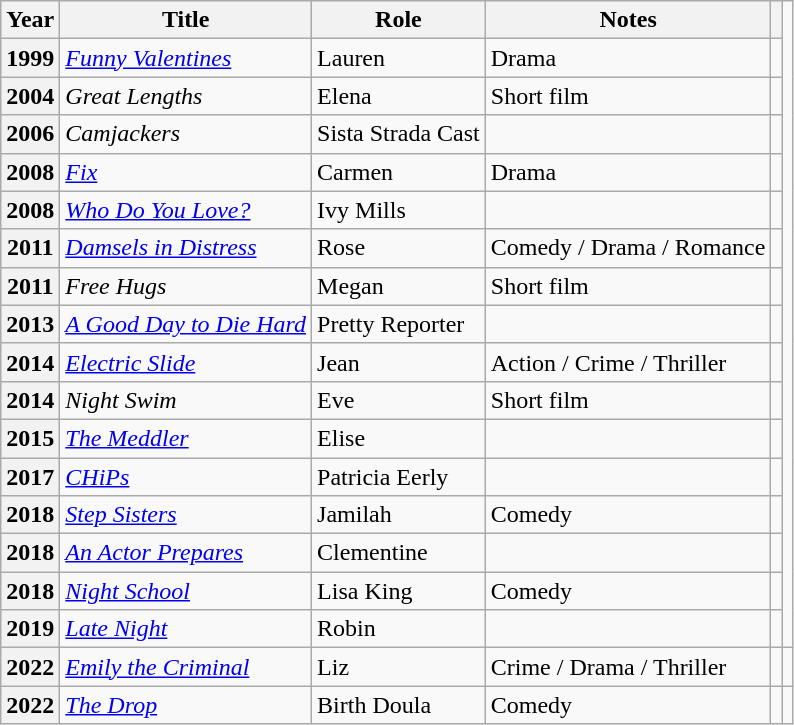<table class="wikitable sortable plainrowheaders">
<tr>
<th>Year</th>
<th>Title</th>
<th>Role</th>
<th class="unsortable">Notes</th>
<th class="unsortable"></th>
</tr>
<tr>
<th scope="row">1999</th>
<td><em><a href='#'>Funny Valentines</a></em></td>
<td>Lauren</td>
<td>Drama</td>
<td style="text-align:center;"></td>
</tr>
<tr>
<th scope="row">2004</th>
<td><em>Great Lengths</em></td>
<td>Elena</td>
<td>Short film</td>
<td style="text-align:center;"></td>
</tr>
<tr>
<th scope="row">2006</th>
<td><em>Camjackers</em></td>
<td>Sista Strada Cast</td>
<td></td>
<td style="text-align:center;"></td>
</tr>
<tr>
<th scope="row">2008</th>
<td><em><a href='#'>Fix</a></em></td>
<td>Carmen</td>
<td>Drama</td>
<td style="text-align:center;"></td>
</tr>
<tr>
<th scope="row">2008</th>
<td><em><a href='#'>Who Do You Love?</a></em></td>
<td>Ivy Mills</td>
<td></td>
<td style="text-align:center;"></td>
</tr>
<tr>
<th scope="row">2011</th>
<td><em><a href='#'>Damsels in Distress</a></em></td>
<td>Rose</td>
<td>Comedy / Drama / Romance</td>
<td style="text-align:center;"></td>
</tr>
<tr>
<th scope="row">2011</th>
<td><em>Free Hugs</em></td>
<td>Megan</td>
<td>Short film</td>
<td style="text-align:center;"></td>
</tr>
<tr>
<th scope="row">2013</th>
<td data-sort-value="Good Day to Die Hard, A"><em><a href='#'>A Good Day to Die Hard</a></em></td>
<td>Pretty Reporter</td>
<td></td>
<td style="text-align:center;"></td>
</tr>
<tr>
<th scope="row">2014</th>
<td><em><a href='#'>Electric Slide</a></em></td>
<td>Jean</td>
<td>Action / Crime / Thriller</td>
<td style="text-align:center;"></td>
</tr>
<tr>
<th scope="row">2014</th>
<td><em>Night Swim</em></td>
<td>Eve</td>
<td>Short film</td>
<td style="text-align:center;"></td>
</tr>
<tr>
<th scope="row">2015</th>
<td data-sort-value="Meddler, The"><em><a href='#'>The Meddler</a></em></td>
<td>Elise</td>
<td></td>
<td style="text-align:center;"></td>
</tr>
<tr>
<th scope="row">2017</th>
<td><em><a href='#'>CHiPs</a></em></td>
<td>Patricia Eerly</td>
<td></td>
<td style="text-align:center;"></td>
</tr>
<tr>
<th scope="row">2018</th>
<td><em><a href='#'>Step Sisters</a></em></td>
<td>Jamilah</td>
<td>Comedy</td>
<td style="text-align:center;"></td>
</tr>
<tr>
<th scope="row">2018</th>
<td data-sort-value="Actor Prepares, An"><em><a href='#'>An Actor Prepares</a></em></td>
<td>Clementine</td>
<td></td>
<td style="text-align:center;"></td>
</tr>
<tr>
<th scope="row">2018</th>
<td><em><a href='#'>Night School</a></em></td>
<td>Lisa King</td>
<td>Comedy</td>
<td style="text-align:center;"></td>
</tr>
<tr>
<th scope="row">2019</th>
<td><em><a href='#'>Late Night</a></em></td>
<td>Robin</td>
<td></td>
<td style="text-align:center;"></td>
</tr>
<tr>
<th scope="row">2022</th>
<td><em><a href='#'>Emily the Criminal</a></em></td>
<td>Liz</td>
<td>Crime / Drama / Thriller</td>
<td style="text-align:center;"></td>
<td></td>
</tr>
<tr>
<th scope="row">2022</th>
<td><em><a href='#'>The Drop</a></em></td>
<td>Birth Doula</td>
<td>Comedy</td>
<td style="text-align:center;"></td>
</tr>
</table>
